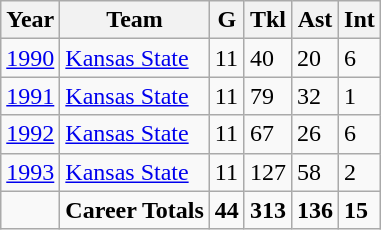<table class="wikitable">
<tr>
<th><strong>Year</strong></th>
<th>Team</th>
<th>G</th>
<th>Tkl</th>
<th>Ast</th>
<th>Int</th>
</tr>
<tr>
<td><a href='#'>1990</a></td>
<td><a href='#'>Kansas State</a></td>
<td>11</td>
<td>40</td>
<td>20</td>
<td>6</td>
</tr>
<tr>
<td><a href='#'>1991</a></td>
<td><a href='#'>Kansas State</a></td>
<td>11</td>
<td>79</td>
<td>32</td>
<td>1</td>
</tr>
<tr>
<td><a href='#'>1992</a></td>
<td><a href='#'>Kansas State</a></td>
<td>11</td>
<td>67</td>
<td>26</td>
<td>6</td>
</tr>
<tr>
<td><a href='#'>1993</a></td>
<td><a href='#'>Kansas State</a></td>
<td>11</td>
<td>127</td>
<td>58</td>
<td>2</td>
</tr>
<tr>
<td></td>
<td><strong>Career Totals</strong></td>
<td><strong>44</strong></td>
<td><strong>313</strong></td>
<td><strong>136</strong></td>
<td><strong>15</strong></td>
</tr>
</table>
